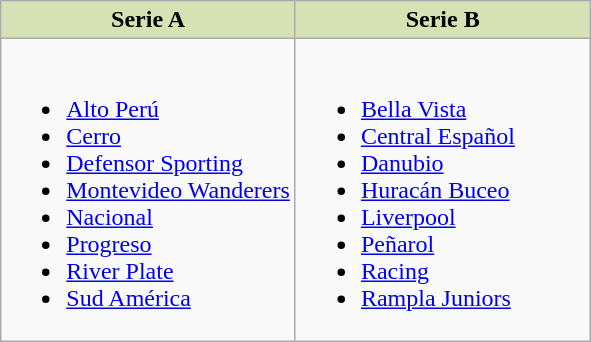<table class="wikitable">
<tr style="background-color:#d6e2b3; text-align:center; vertical-align:top">
<td style="width:50%"><strong>Serie A</strong></td>
<td style="width:50%"><strong>Serie B</strong></td>
</tr>
<tr style="vertical-align:top">
<td><br><ul><li><a href='#'>Alto Perú</a></li><li><a href='#'>Cerro</a></li><li><a href='#'>Defensor Sporting</a></li><li><a href='#'>Montevideo Wanderers</a></li><li><a href='#'>Nacional</a></li><li><a href='#'>Progreso</a></li><li><a href='#'>River Plate</a></li><li><a href='#'>Sud América</a></li></ul></td>
<td><br><ul><li><a href='#'>Bella Vista</a></li><li><a href='#'>Central Español</a></li><li><a href='#'>Danubio</a></li><li><a href='#'>Huracán Buceo</a></li><li><a href='#'>Liverpool</a></li><li><a href='#'>Peñarol</a></li><li><a href='#'>Racing</a></li><li><a href='#'>Rampla Juniors</a></li></ul></td>
</tr>
</table>
